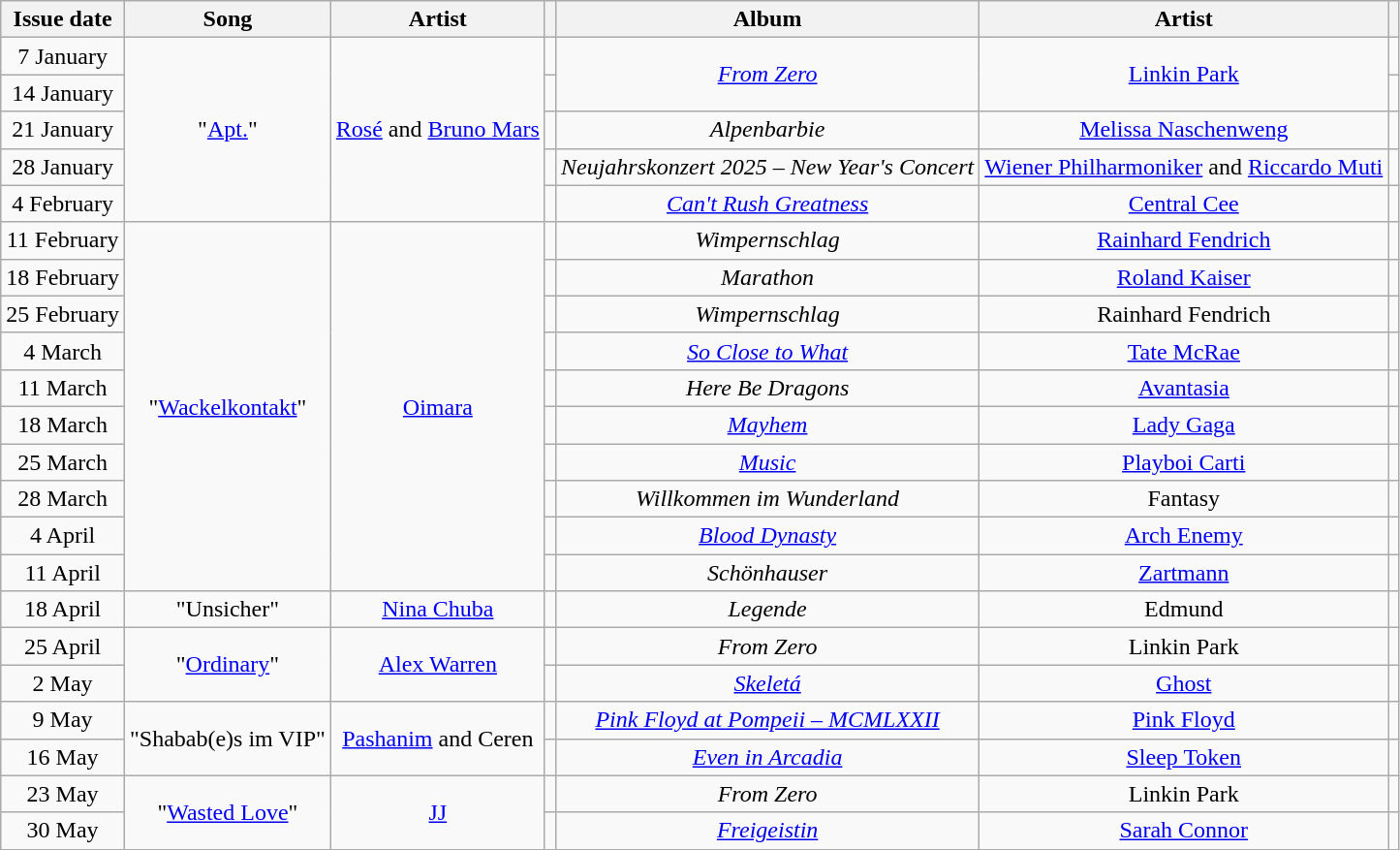<table class="wikitable plainrowheaders" style="text-align:center">
<tr>
<th>Issue date</th>
<th>Song</th>
<th>Artist</th>
<th></th>
<th>Album</th>
<th>Artist</th>
<th></th>
</tr>
<tr>
<td>7 January</td>
<td rowspan="5">"<a href='#'>Apt.</a>"</td>
<td rowspan="5"><a href='#'>Rosé</a> and <a href='#'>Bruno Mars</a></td>
<td></td>
<td rowspan="2"><em><a href='#'>From Zero</a></em></td>
<td rowspan="2"><a href='#'>Linkin Park</a></td>
<td></td>
</tr>
<tr>
<td>14 January</td>
<td></td>
<td></td>
</tr>
<tr>
<td>21 January</td>
<td></td>
<td><em>Alpenbarbie</em></td>
<td><a href='#'>Melissa Naschenweng</a></td>
<td></td>
</tr>
<tr>
<td>28 January</td>
<td></td>
<td><em>Neujahrskonzert 2025 – New Year's Concert</em></td>
<td><a href='#'>Wiener Philharmoniker</a> and <a href='#'>Riccardo Muti</a></td>
<td></td>
</tr>
<tr>
<td>4 February</td>
<td></td>
<td><em><a href='#'>Can't Rush Greatness</a></em></td>
<td><a href='#'>Central Cee</a></td>
<td></td>
</tr>
<tr>
<td>11 February</td>
<td rowspan="10">"<a href='#'>Wackelkontakt</a>"</td>
<td rowspan="10"><a href='#'>Oimara</a></td>
<td></td>
<td><em>Wimpernschlag</em></td>
<td><a href='#'>Rainhard Fendrich</a></td>
<td></td>
</tr>
<tr>
<td>18 February</td>
<td></td>
<td><em>Marathon</em></td>
<td><a href='#'>Roland Kaiser</a></td>
<td></td>
</tr>
<tr>
<td>25 February</td>
<td></td>
<td><em>Wimpernschlag</em></td>
<td>Rainhard Fendrich</td>
<td></td>
</tr>
<tr>
<td>4 March</td>
<td></td>
<td><em><a href='#'>So Close to What</a></em></td>
<td><a href='#'>Tate McRae</a></td>
<td></td>
</tr>
<tr>
<td>11 March</td>
<td></td>
<td><em>Here Be Dragons</em></td>
<td><a href='#'>Avantasia</a></td>
<td></td>
</tr>
<tr>
<td>18 March</td>
<td></td>
<td><em><a href='#'>Mayhem</a></em></td>
<td><a href='#'>Lady Gaga</a></td>
<td></td>
</tr>
<tr>
<td>25 March</td>
<td></td>
<td><em><a href='#'>Music</a></em></td>
<td><a href='#'>Playboi Carti</a></td>
<td></td>
</tr>
<tr>
<td>28 March</td>
<td></td>
<td><em>Willkommen im Wunderland</em></td>
<td>Fantasy</td>
<td></td>
</tr>
<tr>
<td>4 April</td>
<td></td>
<td><em><a href='#'>Blood Dynasty</a></em></td>
<td><a href='#'>Arch Enemy</a></td>
<td></td>
</tr>
<tr>
<td>11 April</td>
<td></td>
<td><em>Schönhauser</em></td>
<td><a href='#'>Zartmann</a></td>
<td></td>
</tr>
<tr>
<td>18 April</td>
<td>"Unsicher"</td>
<td><a href='#'>Nina Chuba</a></td>
<td></td>
<td><em>Legende</em></td>
<td>Edmund</td>
<td></td>
</tr>
<tr>
<td>25 April</td>
<td rowspan="2">"<a href='#'>Ordinary</a>"</td>
<td rowspan="2"><a href='#'>Alex Warren</a></td>
<td></td>
<td><em>From Zero</em></td>
<td>Linkin Park</td>
<td></td>
</tr>
<tr>
<td>2 May</td>
<td></td>
<td><em><a href='#'>Skeletá</a></em></td>
<td><a href='#'>Ghost</a></td>
<td></td>
</tr>
<tr>
<td>9 May</td>
<td rowspan="2">"Shabab(e)s im VIP"</td>
<td rowspan="2"><a href='#'>Pashanim</a> and Ceren</td>
<td></td>
<td><em><a href='#'>Pink Floyd at Pompeii – MCMLXXII</a></em></td>
<td><a href='#'>Pink Floyd</a></td>
<td></td>
</tr>
<tr>
<td>16 May</td>
<td></td>
<td><em><a href='#'>Even in Arcadia</a></em></td>
<td><a href='#'>Sleep Token</a></td>
<td></td>
</tr>
<tr>
<td>23 May</td>
<td rowspan="2">"<a href='#'>Wasted Love</a>"</td>
<td rowspan="2"><a href='#'>JJ</a></td>
<td></td>
<td><em>From Zero</em></td>
<td>Linkin Park</td>
<td></td>
</tr>
<tr>
<td>30 May</td>
<td></td>
<td><em><a href='#'>Freigeistin</a></em></td>
<td><a href='#'>Sarah Connor</a></td>
<td></td>
</tr>
</table>
